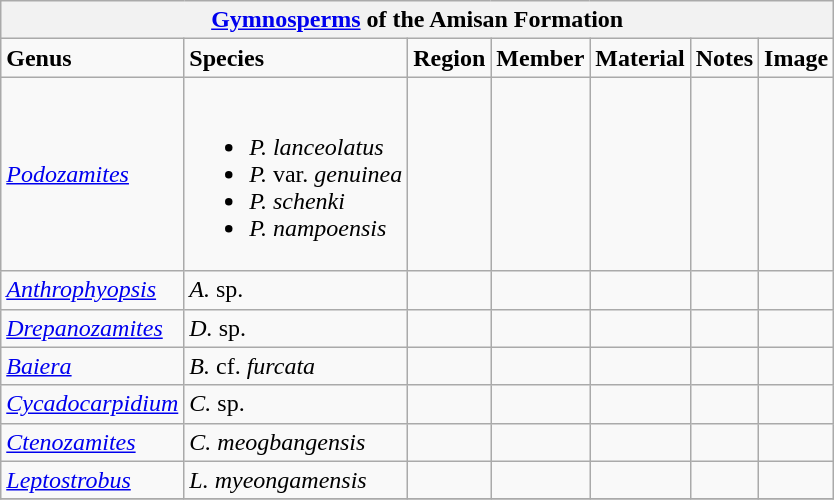<table class="wikitable">
<tr>
<th colspan="7"><a href='#'>Gymnosperms</a> of the Amisan Formation</th>
</tr>
<tr>
<td><strong>Genus</strong></td>
<td><strong>Species</strong></td>
<td><strong>Region</strong></td>
<td><strong>Member</strong></td>
<td><strong>Material</strong></td>
<td><strong>Notes</strong></td>
<td><strong>Image</strong></td>
</tr>
<tr>
<td><em><a href='#'>Podozamites</a></em></td>
<td><br><ul><li><em>P. lanceolatus</em></li><li><em>P.</em> var. <em>genuinea</em></li><li><em>P. schenki</em></li><li><em>P. nampoensis</em></li></ul></td>
<td></td>
<td></td>
<td></td>
<td></td>
<td></td>
</tr>
<tr>
<td><em><a href='#'>Anthrophyopsis</a></em></td>
<td><em>A. </em>sp.</td>
<td></td>
<td></td>
<td></td>
<td></td>
<td></td>
</tr>
<tr>
<td><em><a href='#'>Drepanozamites</a></em></td>
<td><em>D. </em>sp.</td>
<td></td>
<td></td>
<td></td>
<td></td>
<td></td>
</tr>
<tr>
<td><em><a href='#'>Baiera</a></em></td>
<td><em>B. </em>cf. <em>furcata</em></td>
<td></td>
<td></td>
<td></td>
<td></td>
<td></td>
</tr>
<tr>
<td><em><a href='#'>Cycadocarpidium</a></em></td>
<td><em>C. </em>sp.</td>
<td></td>
<td></td>
<td></td>
<td></td>
<td></td>
</tr>
<tr>
<td><em><a href='#'>Ctenozamites</a></em></td>
<td><em>C. meogbangensis</em></td>
<td></td>
<td></td>
<td></td>
<td></td>
<td></td>
</tr>
<tr>
<td><em><a href='#'>Leptostrobus</a></em></td>
<td><em>L. myeongamensis</em></td>
<td></td>
<td></td>
<td></td>
<td></td>
<td></td>
</tr>
<tr>
</tr>
</table>
